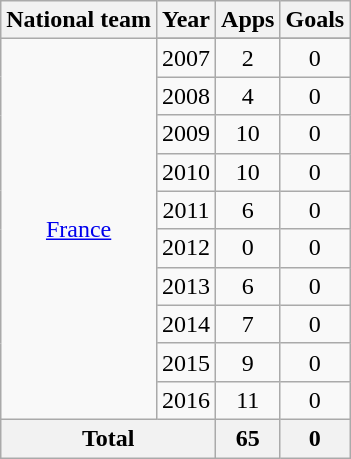<table class="wikitable" style="text-align: center;">
<tr>
<th>National team</th>
<th>Year</th>
<th>Apps</th>
<th>Goals</th>
</tr>
<tr>
<td rowspan="11"><a href='#'>France</a></td>
</tr>
<tr>
<td>2007</td>
<td>2</td>
<td>0</td>
</tr>
<tr>
<td>2008</td>
<td>4</td>
<td>0</td>
</tr>
<tr>
<td>2009</td>
<td>10</td>
<td>0</td>
</tr>
<tr>
<td>2010</td>
<td>10</td>
<td>0</td>
</tr>
<tr>
<td>2011</td>
<td>6</td>
<td>0</td>
</tr>
<tr>
<td>2012</td>
<td>0</td>
<td>0</td>
</tr>
<tr>
<td>2013</td>
<td>6</td>
<td>0</td>
</tr>
<tr>
<td>2014</td>
<td>7</td>
<td>0</td>
</tr>
<tr>
<td>2015</td>
<td>9</td>
<td>0</td>
</tr>
<tr>
<td>2016</td>
<td>11</td>
<td>0</td>
</tr>
<tr>
<th colspan="2">Total</th>
<th>65</th>
<th>0</th>
</tr>
</table>
